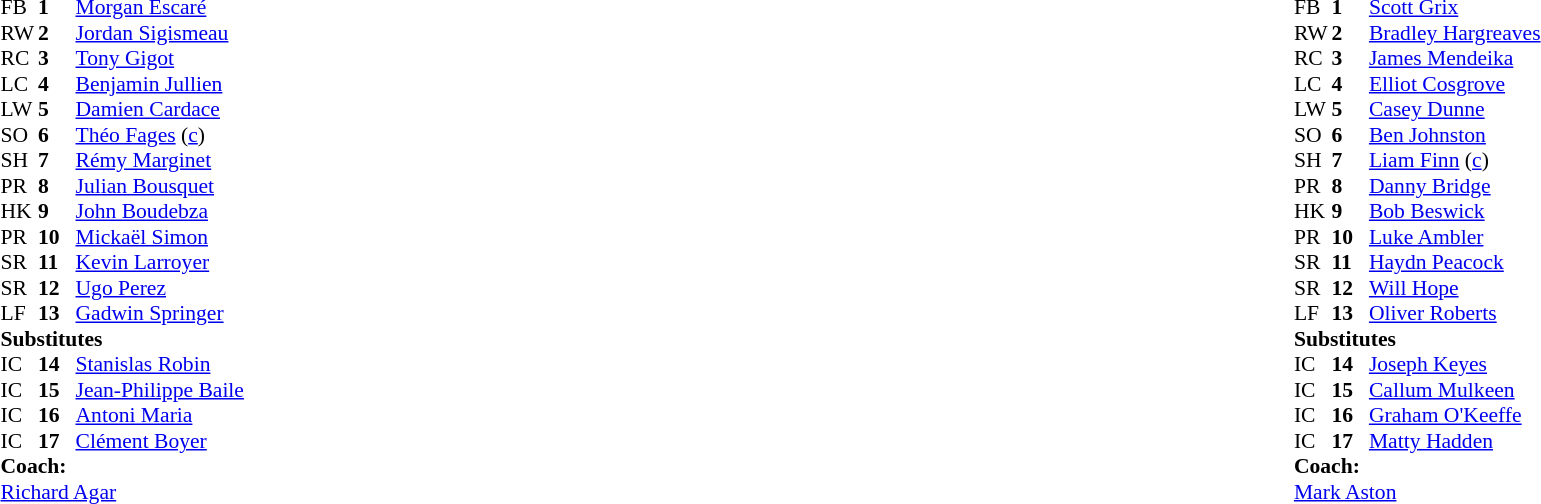<table width="100%">
<tr>
<td valign="top" width="50%"><br><table style="font-size: 90%" cellspacing="0" cellpadding="0">
<tr>
<th width="25"></th>
<th width="25"></th>
</tr>
<tr>
<td>FB</td>
<td><strong>1</strong></td>
<td><a href='#'>Morgan Escaré</a></td>
</tr>
<tr>
<td>RW</td>
<td><strong>2</strong></td>
<td><a href='#'>Jordan Sigismeau</a></td>
</tr>
<tr>
<td>RC</td>
<td><strong>3</strong></td>
<td><a href='#'>Tony Gigot</a></td>
</tr>
<tr>
<td>LC</td>
<td><strong>4</strong></td>
<td><a href='#'>Benjamin Jullien</a></td>
</tr>
<tr>
<td>LW</td>
<td><strong>5</strong></td>
<td><a href='#'>Damien Cardace</a></td>
</tr>
<tr>
<td>SO</td>
<td><strong>6</strong></td>
<td><a href='#'>Théo Fages</a> (<a href='#'>c</a>)</td>
</tr>
<tr>
<td>SH</td>
<td><strong>7</strong></td>
<td><a href='#'>Rémy Marginet</a></td>
</tr>
<tr>
<td>PR</td>
<td><strong>8</strong></td>
<td><a href='#'>Julian Bousquet</a></td>
</tr>
<tr>
<td>HK</td>
<td><strong>9</strong></td>
<td><a href='#'>John Boudebza</a></td>
</tr>
<tr>
<td>PR</td>
<td><strong>10</strong></td>
<td><a href='#'>Mickaël Simon</a></td>
</tr>
<tr>
<td>SR</td>
<td><strong>11</strong></td>
<td><a href='#'>Kevin Larroyer</a></td>
</tr>
<tr>
<td>SR</td>
<td><strong>12</strong></td>
<td><a href='#'>Ugo Perez</a></td>
</tr>
<tr>
<td>LF</td>
<td><strong>13</strong></td>
<td><a href='#'>Gadwin Springer</a></td>
</tr>
<tr>
<td colspan=3><strong>Substitutes</strong></td>
</tr>
<tr>
<td>IC</td>
<td><strong>14</strong></td>
<td><a href='#'>Stanislas Robin</a></td>
</tr>
<tr>
<td>IC</td>
<td><strong>15</strong></td>
<td><a href='#'>Jean-Philippe Baile</a></td>
</tr>
<tr>
<td>IC</td>
<td><strong>16</strong></td>
<td><a href='#'>Antoni Maria</a></td>
</tr>
<tr>
<td>IC</td>
<td><strong>17</strong></td>
<td><a href='#'>Clément Boyer</a></td>
</tr>
<tr>
<td colspan=3><strong>Coach:</strong></td>
</tr>
<tr>
<td colspan="4"><a href='#'>Richard Agar</a></td>
</tr>
</table>
</td>
<td valign="top" width="50%"><br><table style="font-size: 90%" cellspacing="0" cellpadding="0" align="center">
<tr>
<th width="25"></th>
<th width="25"></th>
</tr>
<tr>
<td>FB</td>
<td><strong>1</strong></td>
<td><a href='#'>Scott Grix</a></td>
</tr>
<tr>
<td>RW</td>
<td><strong>2</strong></td>
<td><a href='#'>Bradley Hargreaves</a></td>
</tr>
<tr>
<td>RC</td>
<td><strong>3</strong></td>
<td><a href='#'>James Mendeika</a></td>
</tr>
<tr>
<td>LC</td>
<td><strong>4</strong></td>
<td><a href='#'>Elliot Cosgrove</a></td>
</tr>
<tr>
<td>LW</td>
<td><strong>5</strong></td>
<td><a href='#'>Casey Dunne</a></td>
</tr>
<tr>
<td>SO</td>
<td><strong>6</strong></td>
<td><a href='#'>Ben Johnston</a></td>
</tr>
<tr>
<td>SH</td>
<td><strong>7</strong></td>
<td><a href='#'>Liam Finn</a> (<a href='#'>c</a>)</td>
</tr>
<tr>
<td>PR</td>
<td><strong>8</strong></td>
<td><a href='#'>Danny Bridge</a></td>
</tr>
<tr>
<td>HK</td>
<td><strong>9</strong></td>
<td><a href='#'>Bob Beswick</a></td>
</tr>
<tr>
<td>PR</td>
<td><strong>10</strong></td>
<td><a href='#'>Luke Ambler</a></td>
</tr>
<tr>
<td>SR</td>
<td><strong>11</strong></td>
<td><a href='#'>Haydn Peacock</a></td>
</tr>
<tr>
<td>SR</td>
<td><strong>12</strong></td>
<td><a href='#'>Will Hope</a></td>
</tr>
<tr>
<td>LF</td>
<td><strong>13</strong></td>
<td><a href='#'>Oliver Roberts</a></td>
</tr>
<tr>
<td colspan=3><strong>Substitutes</strong></td>
</tr>
<tr>
<td>IC</td>
<td><strong>14</strong></td>
<td><a href='#'>Joseph Keyes</a></td>
</tr>
<tr>
<td>IC</td>
<td><strong>15</strong></td>
<td><a href='#'>Callum Mulkeen</a></td>
</tr>
<tr>
<td>IC</td>
<td><strong>16</strong></td>
<td><a href='#'>Graham O'Keeffe</a></td>
</tr>
<tr>
<td>IC</td>
<td><strong>17</strong></td>
<td><a href='#'>Matty Hadden</a></td>
</tr>
<tr>
<td colspan=3><strong>Coach:</strong></td>
</tr>
<tr>
<td colspan="4"><a href='#'>Mark Aston</a></td>
</tr>
</table>
</td>
</tr>
</table>
